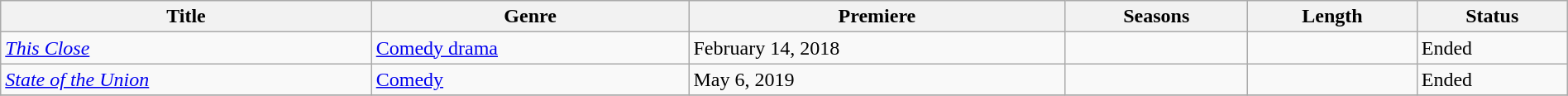<table class="wikitable sortable" style="width:100%;">
<tr>
<th>Title</th>
<th>Genre</th>
<th>Premiere</th>
<th>Seasons</th>
<th>Length</th>
<th>Status</th>
</tr>
<tr>
<td><em><a href='#'>This Close</a></em></td>
<td><a href='#'>Comedy drama</a></td>
<td>February 14, 2018</td>
<td></td>
<td></td>
<td>Ended</td>
</tr>
<tr>
<td><em><a href='#'>State of the Union</a></em></td>
<td><a href='#'>Comedy</a></td>
<td>May 6, 2019</td>
<td></td>
<td></td>
<td>Ended</td>
</tr>
<tr>
</tr>
</table>
